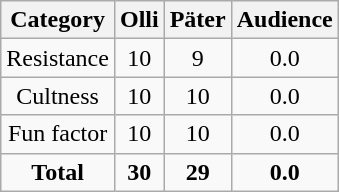<table class="wikitable" style="text-align:center;">
<tr>
<th>Category</th>
<th>Olli</th>
<th>Päter</th>
<th>Audience</th>
</tr>
<tr>
<td>Resistance</td>
<td>10</td>
<td>9</td>
<td>0.0</td>
</tr>
<tr>
<td>Cultness</td>
<td>10</td>
<td>10</td>
<td>0.0</td>
</tr>
<tr>
<td>Fun factor</td>
<td>10</td>
<td>10</td>
<td>0.0</td>
</tr>
<tr>
<td><strong>Total</strong></td>
<td><strong>30</strong></td>
<td><strong>29</strong></td>
<td><strong>0.0</strong></td>
</tr>
</table>
